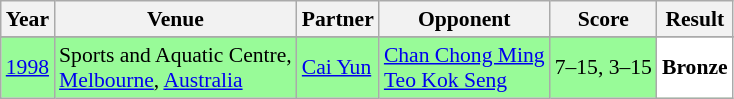<table class="sortable wikitable" style="font-size: 90%;">
<tr>
<th>Year</th>
<th>Venue</th>
<th>Partner</th>
<th>Opponent</th>
<th>Score</th>
<th>Result</th>
</tr>
<tr>
</tr>
<tr style="background:#98FB98">
<td align="center"><a href='#'>1998</a></td>
<td align="left">Sports and Aquatic Centre,<br><a href='#'>Melbourne</a>, <a href='#'>Australia</a></td>
<td align="left"> <a href='#'>Cai Yun</a></td>
<td align="left"> <a href='#'>Chan Chong Ming</a> <br>  <a href='#'>Teo Kok Seng</a></td>
<td align="left">7–15, 3–15</td>
<td style="text-align:left; background:white"> <strong>Bronze</strong></td>
</tr>
</table>
